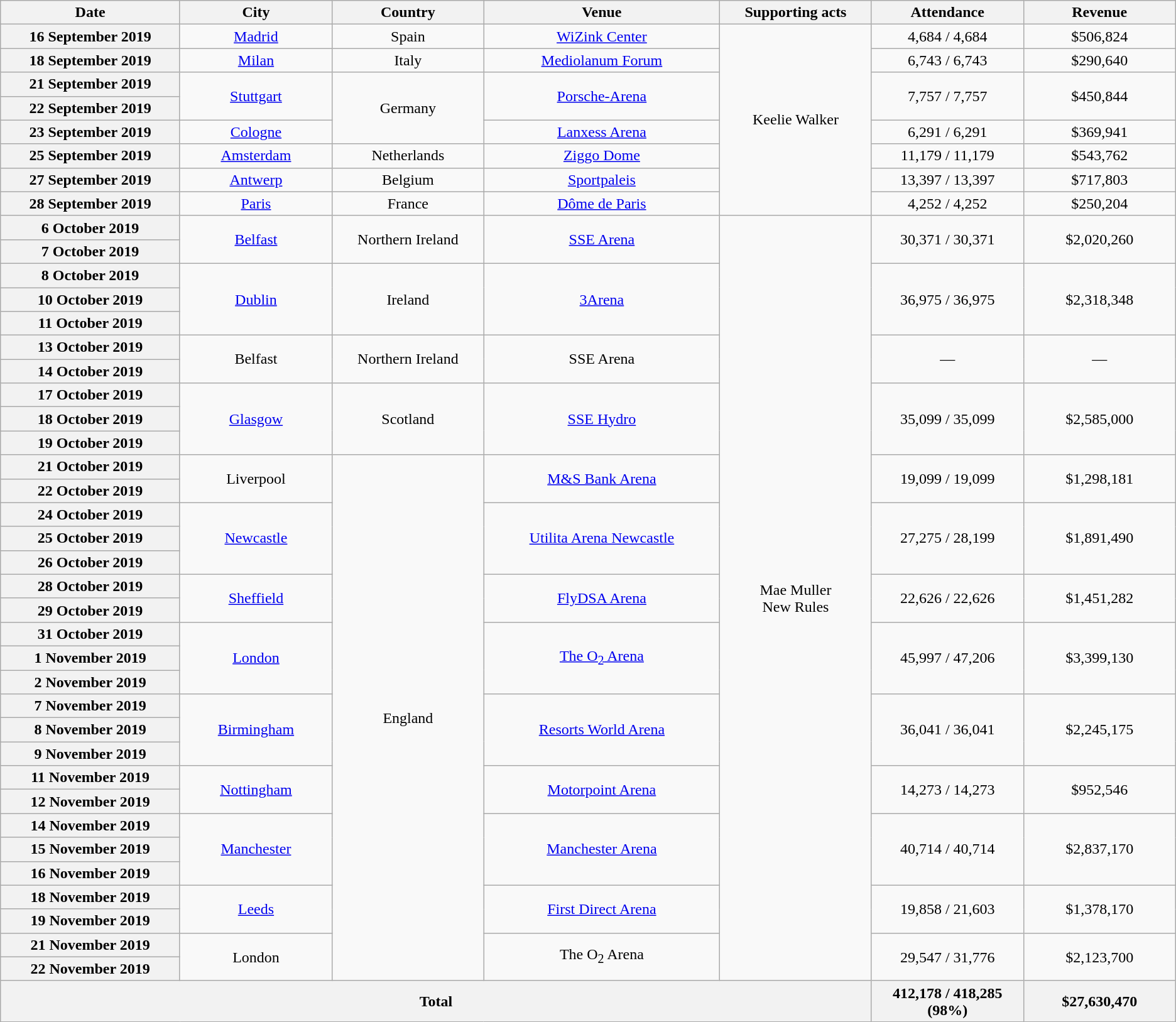<table class="wikitable plainrowheaders" style="text-align:center;">
<tr>
<th scope="col" style="width:12em;">Date</th>
<th scope="col" style="width:10em;">City</th>
<th scope="col" style="width:10em;">Country</th>
<th scope="col" style="width:16em;">Venue</th>
<th scope="col" style="width:10em;">Supporting acts</th>
<th scope="col" style="width:10em;">Attendance</th>
<th scope="col" style="width:10em;">Revenue</th>
</tr>
<tr>
<th scope="row">16 September 2019</th>
<td><a href='#'>Madrid</a></td>
<td>Spain</td>
<td><a href='#'>WiZink Center</a></td>
<td rowspan="8">Keelie Walker</td>
<td>4,684 / 4,684</td>
<td>$506,824</td>
</tr>
<tr>
<th scope="row">18 September 2019</th>
<td><a href='#'>Milan</a></td>
<td>Italy</td>
<td><a href='#'>Mediolanum Forum</a></td>
<td>6,743 / 6,743</td>
<td>$290,640</td>
</tr>
<tr>
<th scope="row">21 September 2019</th>
<td rowspan="2"><a href='#'>Stuttgart</a></td>
<td rowspan="3">Germany</td>
<td rowspan="2"><a href='#'>Porsche-Arena</a></td>
<td rowspan="2">7,757 / 7,757</td>
<td rowspan="2">$450,844</td>
</tr>
<tr>
<th scope="row">22 September 2019</th>
</tr>
<tr>
<th scope="row">23 September 2019</th>
<td><a href='#'>Cologne</a></td>
<td><a href='#'>Lanxess Arena</a></td>
<td>6,291 / 6,291</td>
<td>$369,941</td>
</tr>
<tr>
<th scope="row">25 September 2019</th>
<td><a href='#'>Amsterdam</a></td>
<td>Netherlands</td>
<td><a href='#'>Ziggo Dome</a></td>
<td>11,179 / 11,179</td>
<td>$543,762</td>
</tr>
<tr>
<th scope="row">27 September 2019</th>
<td><a href='#'>Antwerp</a></td>
<td>Belgium</td>
<td><a href='#'>Sportpaleis</a></td>
<td>13,397 / 13,397</td>
<td>$717,803</td>
</tr>
<tr>
<th scope="row">28 September 2019</th>
<td><a href='#'>Paris</a></td>
<td>France</td>
<td><a href='#'>Dôme de Paris</a></td>
<td>4,252 / 4,252</td>
<td>$250,204</td>
</tr>
<tr>
<th scope="row">6 October 2019</th>
<td rowspan="2"><a href='#'>Belfast</a></td>
<td rowspan="2">Northern Ireland</td>
<td rowspan="2"><a href='#'>SSE Arena</a></td>
<td rowspan="32">Mae Muller<br>New Rules</td>
<td rowspan="2">30,371 / 30,371</td>
<td rowspan="2">$2,020,260</td>
</tr>
<tr>
<th scope="row">7 October 2019</th>
</tr>
<tr>
<th scope="row">8 October 2019</th>
<td rowspan="3"><a href='#'>Dublin</a></td>
<td rowspan="3">Ireland</td>
<td rowspan="3"><a href='#'>3Arena</a></td>
<td rowspan="3">36,975 / 36,975</td>
<td rowspan="3">$2,318,348</td>
</tr>
<tr>
<th scope="row">10 October 2019</th>
</tr>
<tr>
<th scope="row">11 October 2019</th>
</tr>
<tr>
<th scope="row">13 October 2019</th>
<td rowspan="2">Belfast</td>
<td rowspan="2">Northern Ireland</td>
<td rowspan="2">SSE Arena</td>
<td rowspan="2">—</td>
<td rowspan="2">—</td>
</tr>
<tr>
<th scope="row">14 October 2019</th>
</tr>
<tr>
<th scope="row">17 October 2019</th>
<td rowspan="3"><a href='#'>Glasgow</a></td>
<td rowspan="3">Scotland</td>
<td rowspan="3"><a href='#'>SSE Hydro</a></td>
<td rowspan="3">35,099 / 35,099</td>
<td rowspan="3">$2,585,000</td>
</tr>
<tr>
<th scope="row">18 October 2019</th>
</tr>
<tr>
<th scope="row">19 October 2019</th>
</tr>
<tr>
<th scope="row">21 October 2019</th>
<td rowspan="2">Liverpool</td>
<td rowspan="22">England</td>
<td rowspan="2"><a href='#'>M&S Bank Arena</a></td>
<td rowspan="2">19,099 / 19,099</td>
<td rowspan="2">$1,298,181</td>
</tr>
<tr>
<th scope="row">22 October 2019</th>
</tr>
<tr>
<th scope="row">24 October 2019</th>
<td rowspan="3"><a href='#'>Newcastle</a></td>
<td rowspan="3"><a href='#'>Utilita Arena Newcastle</a></td>
<td rowspan="3">27,275 / 28,199</td>
<td rowspan="3">$1,891,490</td>
</tr>
<tr>
<th scope="row">25 October 2019</th>
</tr>
<tr>
<th scope="row">26 October 2019</th>
</tr>
<tr>
<th scope="row">28 October 2019</th>
<td rowspan="2"><a href='#'>Sheffield</a></td>
<td rowspan="2"><a href='#'>FlyDSA Arena</a></td>
<td rowspan="2">22,626 / 22,626</td>
<td rowspan="2">$1,451,282</td>
</tr>
<tr>
<th scope="row">29 October 2019</th>
</tr>
<tr>
<th scope="row">31 October 2019</th>
<td rowspan="3"><a href='#'>London</a></td>
<td rowspan="3"><a href='#'>The O<sub>2</sub> Arena</a></td>
<td rowspan="3">45,997 / 47,206</td>
<td rowspan="3">$3,399,130</td>
</tr>
<tr>
<th scope="row">1 November 2019</th>
</tr>
<tr>
<th scope="row">2 November 2019</th>
</tr>
<tr>
<th scope="row">7 November 2019</th>
<td rowspan="3"><a href='#'>Birmingham</a></td>
<td rowspan="3"><a href='#'>Resorts World Arena</a></td>
<td rowspan="3">36,041 / 36,041</td>
<td rowspan="3">$2,245,175</td>
</tr>
<tr>
<th scope="row">8 November 2019</th>
</tr>
<tr>
<th scope="row">9 November 2019</th>
</tr>
<tr>
<th scope="row">11 November 2019</th>
<td rowspan="2"><a href='#'>Nottingham</a></td>
<td rowspan="2"><a href='#'>Motorpoint Arena</a></td>
<td rowspan="2">14,273 / 14,273</td>
<td rowspan="2">$952,546</td>
</tr>
<tr>
<th scope="row">12 November 2019</th>
</tr>
<tr>
<th scope="row">14 November 2019</th>
<td rowspan="3"><a href='#'>Manchester</a></td>
<td rowspan="3"><a href='#'>Manchester Arena</a></td>
<td rowspan="3">40,714 / 40,714</td>
<td rowspan="3">$2,837,170</td>
</tr>
<tr>
<th scope="row">15 November 2019</th>
</tr>
<tr>
<th scope="row">16 November 2019</th>
</tr>
<tr>
<th scope="row">18 November 2019</th>
<td rowspan="2"><a href='#'>Leeds</a></td>
<td rowspan="2"><a href='#'>First Direct Arena</a></td>
<td rowspan="2">19,858 / 21,603</td>
<td rowspan="2">$1,378,170</td>
</tr>
<tr>
<th scope="row">19 November 2019</th>
</tr>
<tr>
<th scope="row">21 November 2019</th>
<td rowspan="2">London</td>
<td rowspan="2">The O<sub>2</sub> Arena</td>
<td rowspan="2">29,547 / 31,776</td>
<td rowspan="2">$2,123,700</td>
</tr>
<tr>
<th scope="row">22 November 2019</th>
</tr>
<tr>
<th colspan="5">Total</th>
<th>412,178 / 418,285 (98%)</th>
<th>$27,630,470</th>
</tr>
</table>
